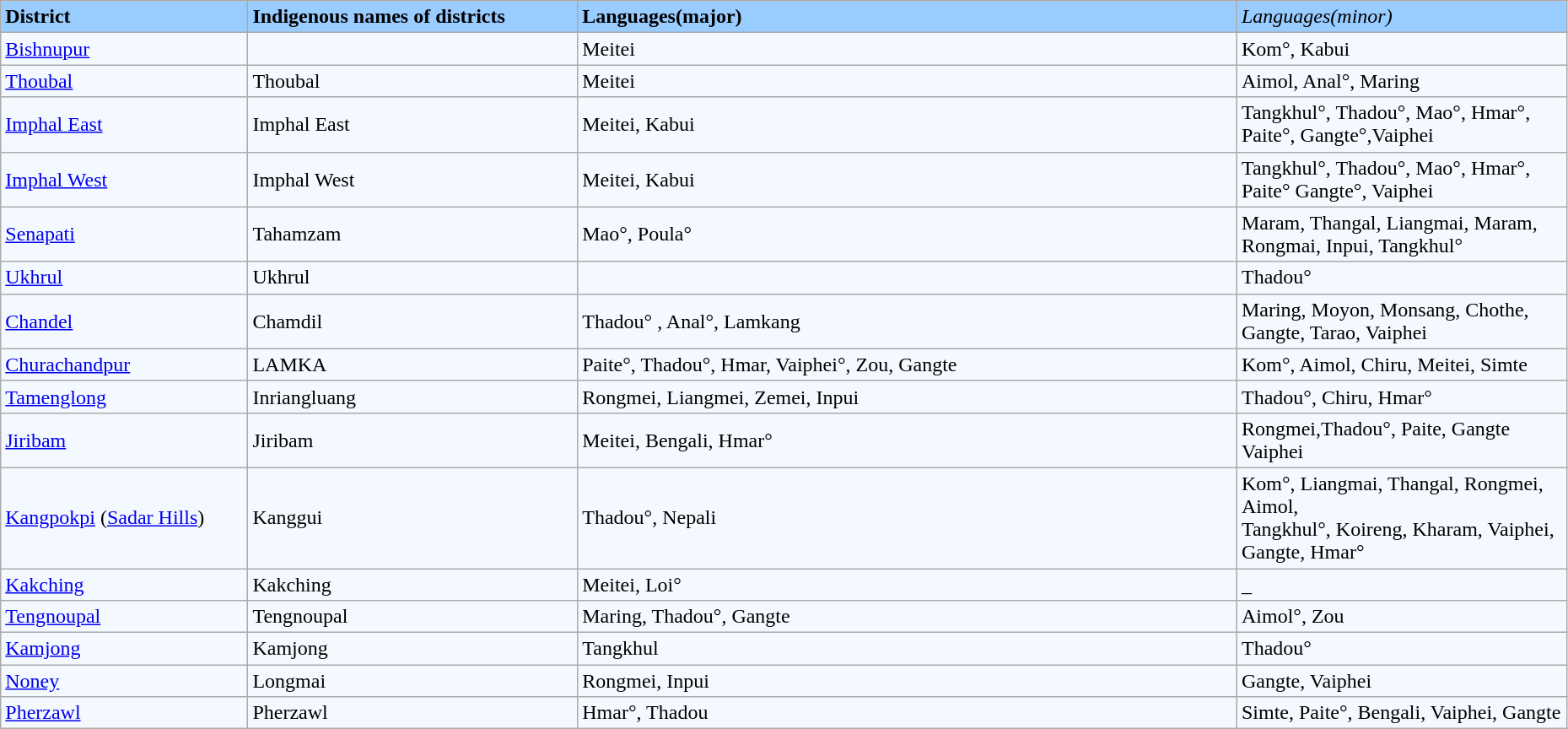<table class="wikitable sortable mw-collapsible" width="98%" style="border:1px solid black">
<tr bgcolor="#99ccff">
<td width="15%"><strong>District</strong></td>
<td width="20%"><strong>Indigenous names of districts</strong></td>
<td width="40%"><strong>Languages(major)</strong></td>
<td width="20%"><em>Languages(minor)</em></td>
</tr>
<tr bgcolor="#F4F9FF">
<td><a href='#'>Bishnupur</a></td>
<td></td>
<td>Meitei</td>
<td>Kom°, Kabui</td>
</tr>
<tr bgcolor="#F4F9FF">
<td><a href='#'>Thoubal</a></td>
<td>Thoubal</td>
<td>Meitei</td>
<td>Aimol, Anal°, Maring</td>
</tr>
<tr bgcolor="#F4F9FF">
<td><a href='#'>Imphal East</a></td>
<td>Imphal East</td>
<td>Meitei, Kabui</td>
<td>Tangkhul°, Thadou°, Mao°, Hmar°, Paite°, Gangte°,Vaiphei</td>
</tr>
<tr bgcolor="#F4F9FF">
<td><a href='#'>Imphal West</a></td>
<td>Imphal West</td>
<td>Meitei, Kabui</td>
<td>Tangkhul°, Thadou°, Mao°, Hmar°, Paite° Gangte°, Vaiphei</td>
</tr>
<tr bgcolor="#F4F9FF">
<td><a href='#'>Senapati</a></td>
<td>Tahamzam</td>
<td>Mao°, Poula°</td>
<td>Maram, Thangal, Liangmai, Maram, Rongmai, Inpui, Tangkhul°</td>
</tr>
<tr bgcolor="#F4F9FF">
<td><a href='#'>Ukhrul</a></td>
<td>Ukhrul</td>
<td></td>
<td>Thadou°</td>
</tr>
<tr bgcolor="#F4F9FF">
<td><a href='#'>Chandel</a></td>
<td>Chamdil</td>
<td>Thadou° , Anal°, Lamkang</td>
<td>Maring, Moyon, Monsang, Chothe, Gangte,  Tarao, Vaiphei</td>
</tr>
<tr bgcolor="#F4F9FF">
<td><a href='#'>Churachandpur</a></td>
<td>LAMKA</td>
<td>Paite°, Thadou°, Hmar, Vaiphei°, Zou, Gangte</td>
<td>Kom°, Aimol, Chiru, Meitei, Simte</td>
</tr>
<tr bgcolor="#F4F9FF">
<td><a href='#'>Tamenglong</a></td>
<td>Inriangluang</td>
<td>Rongmei, Liangmei, Zemei, Inpui</td>
<td>Thadou°, Chiru, Hmar°</td>
</tr>
<tr bgcolor="#F4F9FF">
<td><a href='#'>Jiribam</a></td>
<td>Jiribam</td>
<td>Meitei, Bengali, Hmar°</td>
<td>Rongmei,Thadou°, Paite, Gangte Vaiphei</td>
</tr>
<tr bgcolor="#F4F9FF">
<td><a href='#'>Kangpokpi</a> (<a href='#'>Sadar Hills</a>)</td>
<td>Kanggui</td>
<td>Thadou°, Nepali</td>
<td>Kom°, Liangmai, Thangal, Rongmei, Aimol,<br>Tangkhul°, Koireng, Kharam, Vaiphei, Gangte, Hmar°</td>
</tr>
<tr bgcolor="#F4F9FF">
<td><a href='#'>Kakching</a></td>
<td>Kakching</td>
<td>Meitei, Loi°</td>
<td>_</td>
</tr>
<tr bgcolor="#F4F9FF">
<td><a href='#'>Tengnoupal</a></td>
<td>Tengnoupal</td>
<td>Maring, Thadou°, Gangte</td>
<td>Aimol°, Zou</td>
</tr>
<tr bgcolor="#F4F9FF">
<td><a href='#'>Kamjong</a></td>
<td>Kamjong</td>
<td>Tangkhul</td>
<td>Thadou°</td>
</tr>
<tr bgcolor="#F4F9FF">
<td><a href='#'>Noney</a></td>
<td>Longmai</td>
<td>Rongmei, Inpui</td>
<td>Gangte, Vaiphei</td>
</tr>
<tr bgcolor="#F4F9FF">
<td><a href='#'>Pherzawl</a></td>
<td>Pherzawl</td>
<td>Hmar°, Thadou</td>
<td>Simte, Paite°, Bengali, Vaiphei, Gangte</td>
</tr>
</table>
